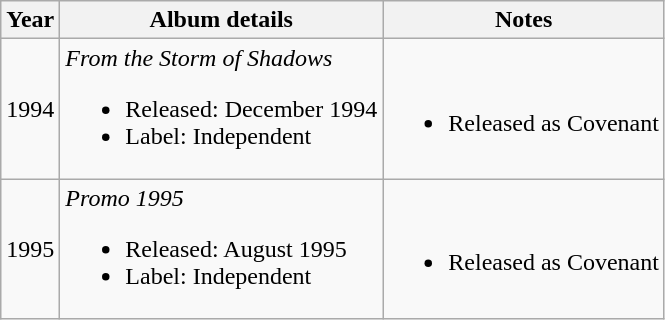<table class="wikitable">
<tr>
<th>Year</th>
<th>Album details</th>
<th>Notes</th>
</tr>
<tr>
<td>1994</td>
<td><em>From the Storm of Shadows</em><br><ul><li>Released: December 1994</li><li>Label: Independent</li></ul></td>
<td><br><ul><li>Released as Covenant</li></ul></td>
</tr>
<tr>
<td>1995</td>
<td><em>Promo 1995</em><br><ul><li>Released: August 1995</li><li>Label: Independent</li></ul></td>
<td><br><ul><li>Released as Covenant</li></ul></td>
</tr>
</table>
